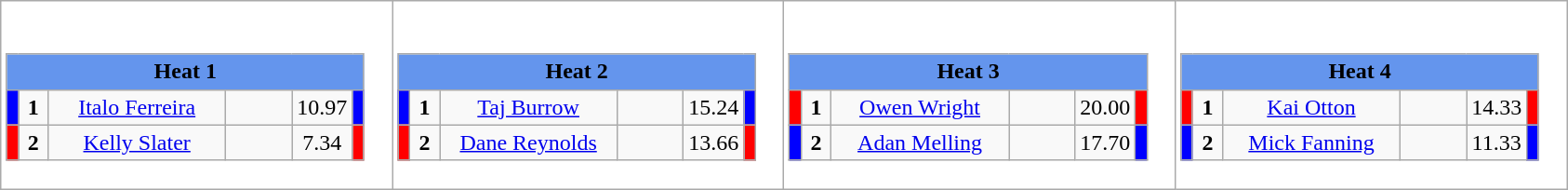<table class="wikitable" style="background:#fff;">
<tr>
<td><div><br><table class="wikitable">
<tr>
<td colspan="6"  style="text-align:center; background:#6495ed;"><strong>Heat 1</strong></td>
</tr>
<tr>
<td style="width:01px; background: #00f;"></td>
<td style="width:14px; text-align:center;"><strong>1</strong></td>
<td style="width:120px; text-align:center;"><a href='#'>Italo Ferreira</a></td>
<td style="width:40px; text-align:center;"></td>
<td style="width:20px; text-align:center;">10.97</td>
<td style="width:01px; background: #00f;"></td>
</tr>
<tr>
<td style="width:01px; background: #f00;"></td>
<td style="width:14px; text-align:center;"><strong>2</strong></td>
<td style="width:120px; text-align:center;"><a href='#'>Kelly Slater</a></td>
<td style="width:40px; text-align:center;"></td>
<td style="width:20px; text-align:center;">7.34</td>
<td style="width:01px; background: #f00;"></td>
</tr>
</table>
</div></td>
<td><div><br><table class="wikitable">
<tr>
<td colspan="6"  style="text-align:center; background:#6495ed;"><strong>Heat 2</strong></td>
</tr>
<tr>
<td style="width:01px; background: #00f;"></td>
<td style="width:14px; text-align:center;"><strong>1</strong></td>
<td style="width:120px; text-align:center;"><a href='#'>Taj Burrow</a></td>
<td style="width:40px; text-align:center;"></td>
<td style="width:20px; text-align:center;">15.24</td>
<td style="width:01px; background: #00f;"></td>
</tr>
<tr>
<td style="width:01px; background: #f00;"></td>
<td style="width:14px; text-align:center;"><strong>2</strong></td>
<td style="width:120px; text-align:center;"><a href='#'>Dane Reynolds</a></td>
<td style="width:40px; text-align:center;"></td>
<td style="width:20px; text-align:center;">13.66</td>
<td style="width:01px; background: #f00;"></td>
</tr>
</table>
</div></td>
<td><div><br><table class="wikitable">
<tr>
<td colspan="6"  style="text-align:center; background:#6495ed;"><strong>Heat 3</strong></td>
</tr>
<tr>
<td style="width:01px; background: #f00;"></td>
<td style="width:14px; text-align:center;"><strong>1</strong></td>
<td style="width:120px; text-align:center;"><a href='#'>Owen Wright</a></td>
<td style="width:40px; text-align:center;"></td>
<td style="width:20px; text-align:center;">20.00</td>
<td style="width:01px; background: #f00;"></td>
</tr>
<tr>
<td style="width:01px; background: #00f;"></td>
<td style="width:14px; text-align:center;"><strong>2</strong></td>
<td style="width:120px; text-align:center;"><a href='#'>Adan Melling</a></td>
<td style="width:40px; text-align:center;"></td>
<td style="width:20px; text-align:center;">17.70</td>
<td style="width:01px; background: #00f;"></td>
</tr>
</table>
</div></td>
<td><div><br><table class="wikitable">
<tr>
<td colspan="6"  style="text-align:center; background:#6495ed;"><strong>Heat 4</strong></td>
</tr>
<tr>
<td style="width:01px; background: #f00;"></td>
<td style="width:14px; text-align:center;"><strong>1</strong></td>
<td style="width:120px; text-align:center;"><a href='#'>Kai Otton</a></td>
<td style="width:40px; text-align:center;"></td>
<td style="width:20px; text-align:center;">14.33</td>
<td style="width:01px; background: #f00;"></td>
</tr>
<tr>
<td style="width:01px; background: #00f;"></td>
<td style="width:14px; text-align:center;"><strong>2</strong></td>
<td style="width:120px; text-align:center;"><a href='#'>Mick Fanning</a></td>
<td style="width:40px; text-align:center;"></td>
<td style="width:20px; text-align:center;">11.33</td>
<td style="width:01px; background: #00f;"></td>
</tr>
</table>
</div></td>
</tr>
</table>
